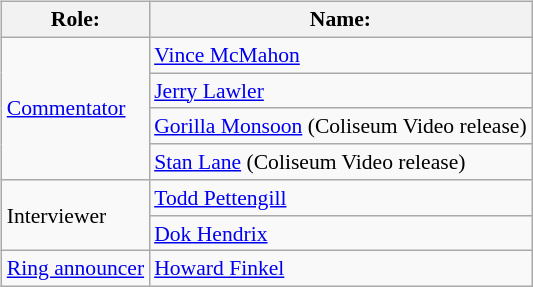<table class=wikitable style="font-size:90%; margin: 0.5em 1em 0.5em 0; float: right; clear: right;">
<tr>
<th>Role:</th>
<th>Name:</th>
</tr>
<tr>
<td rowspan=4><a href='#'>Commentator</a></td>
<td><a href='#'>Vince McMahon</a></td>
</tr>
<tr>
<td><a href='#'>Jerry Lawler</a></td>
</tr>
<tr>
<td><a href='#'>Gorilla Monsoon</a> (Coliseum Video release)</td>
</tr>
<tr>
<td><a href='#'>Stan Lane</a> (Coliseum Video release)</td>
</tr>
<tr>
<td rowspan=2>Interviewer</td>
<td><a href='#'>Todd Pettengill</a></td>
</tr>
<tr>
<td><a href='#'>Dok Hendrix</a></td>
</tr>
<tr>
<td rowspan=1><a href='#'>Ring announcer</a></td>
<td><a href='#'>Howard Finkel</a></td>
</tr>
</table>
